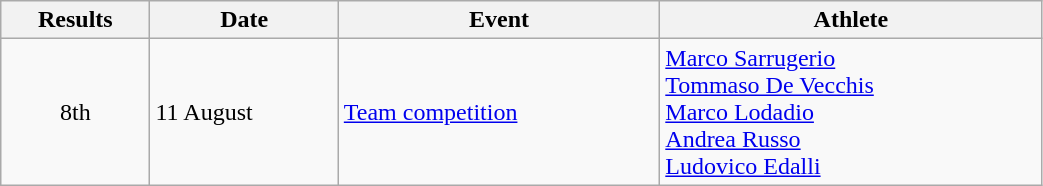<table class="wikitable sortable" width=55% style="font-size:100%; text-align:left;">
<tr>
<th>Results</th>
<th>Date</th>
<th>Event</th>
<th>Athlete</th>
</tr>
<tr>
<td align=center>8th</td>
<td>11 August</td>
<td><a href='#'>Team competition</a></td>
<td><a href='#'>Marco Sarrugerio</a><br><a href='#'>Tommaso De Vecchis</a><br><a href='#'>Marco Lodadio</a><br><a href='#'>Andrea Russo</a><br><a href='#'>Ludovico Edalli</a></td>
</tr>
</table>
